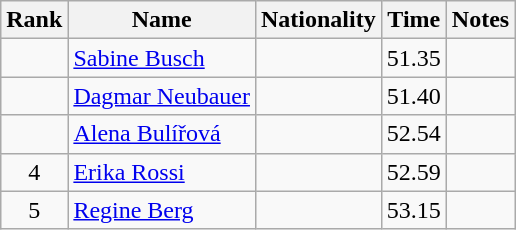<table class="wikitable sortable" style="text-align:center">
<tr>
<th>Rank</th>
<th>Name</th>
<th>Nationality</th>
<th>Time</th>
<th>Notes</th>
</tr>
<tr>
<td></td>
<td align="left"><a href='#'>Sabine Busch</a></td>
<td align=left></td>
<td>51.35</td>
<td></td>
</tr>
<tr>
<td></td>
<td align="left"><a href='#'>Dagmar Neubauer</a></td>
<td align=left></td>
<td>51.40</td>
<td></td>
</tr>
<tr>
<td></td>
<td align="left"><a href='#'>Alena Bulířová</a></td>
<td align=left></td>
<td>52.54</td>
<td></td>
</tr>
<tr>
<td>4</td>
<td align="left"><a href='#'>Erika Rossi</a></td>
<td align=left></td>
<td>52.59</td>
<td></td>
</tr>
<tr>
<td>5</td>
<td align="left"><a href='#'>Regine Berg</a></td>
<td align=left></td>
<td>53.15</td>
<td></td>
</tr>
</table>
